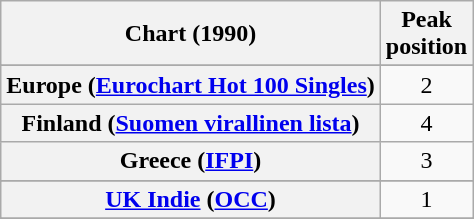<table class="wikitable sortable plainrowheaders" style="text-align:center">
<tr>
<th scope="col">Chart (1990)</th>
<th scope="col">Peak<br>position</th>
</tr>
<tr>
</tr>
<tr>
</tr>
<tr>
<th scope="row">Europe (<a href='#'>Eurochart Hot 100 Singles</a>)</th>
<td>2</td>
</tr>
<tr>
<th scope="row">Finland (<a href='#'>Suomen virallinen lista</a>)</th>
<td>4</td>
</tr>
<tr>
<th scope="row">Greece (<a href='#'>IFPI</a>)</th>
<td>3</td>
</tr>
<tr>
</tr>
<tr>
</tr>
<tr>
</tr>
<tr>
</tr>
<tr>
<th scope="row"><a href='#'>UK Indie</a> (<a href='#'>OCC</a>)</th>
<td>1</td>
</tr>
<tr>
</tr>
<tr>
</tr>
<tr>
</tr>
<tr>
</tr>
</table>
